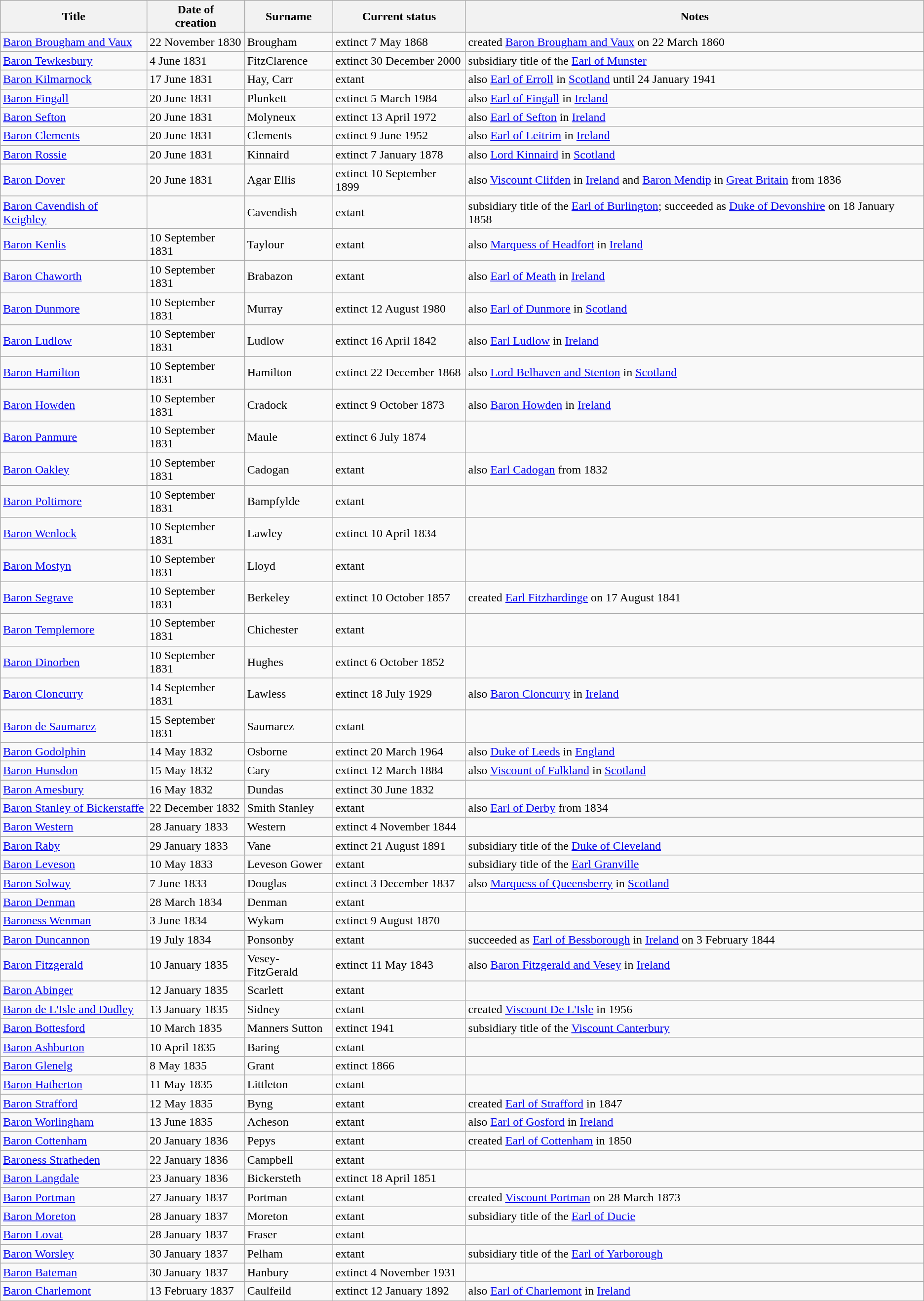<table class="wikitable sortable">
<tr>
<th>Title</th>
<th>Date of <br>creation</th>
<th>Surname</th>
<th>Current status</th>
<th>Notes</th>
</tr>
<tr>
<td><a href='#'>Baron Brougham and Vaux</a></td>
<td>22 November 1830</td>
<td>Brougham</td>
<td>extinct 7 May 1868</td>
<td>created <a href='#'>Baron Brougham and Vaux</a> on 22 March 1860</td>
</tr>
<tr>
<td><a href='#'>Baron Tewkesbury</a></td>
<td>4 June 1831</td>
<td>FitzClarence</td>
<td>extinct 30 December 2000</td>
<td>subsidiary title of the <a href='#'>Earl of Munster</a></td>
</tr>
<tr>
<td><a href='#'>Baron Kilmarnock</a></td>
<td>17 June 1831</td>
<td>Hay, Carr</td>
<td>extant</td>
<td>also <a href='#'>Earl of Erroll</a> in <a href='#'>Scotland</a> until 24 January 1941</td>
</tr>
<tr>
<td><a href='#'>Baron Fingall</a></td>
<td>20 June 1831</td>
<td>Plunkett</td>
<td>extinct 5 March 1984</td>
<td>also <a href='#'>Earl of Fingall</a> in <a href='#'>Ireland</a></td>
</tr>
<tr>
<td><a href='#'>Baron Sefton</a></td>
<td>20 June 1831</td>
<td>Molyneux</td>
<td>extinct 13 April 1972</td>
<td>also <a href='#'>Earl of Sefton</a> in <a href='#'>Ireland</a></td>
</tr>
<tr>
<td><a href='#'>Baron Clements</a></td>
<td>20 June 1831</td>
<td>Clements</td>
<td>extinct 9 June 1952</td>
<td>also <a href='#'>Earl of Leitrim</a> in <a href='#'>Ireland</a></td>
</tr>
<tr>
<td><a href='#'>Baron Rossie</a></td>
<td>20 June 1831</td>
<td>Kinnaird</td>
<td>extinct 7 January 1878</td>
<td>also <a href='#'>Lord Kinnaird</a> in <a href='#'>Scotland</a></td>
</tr>
<tr>
<td><a href='#'>Baron Dover</a></td>
<td>20 June 1831</td>
<td>Agar Ellis</td>
<td>extinct 10 September 1899</td>
<td>also <a href='#'>Viscount Clifden</a> in <a href='#'>Ireland</a> and <a href='#'>Baron Mendip</a> in <a href='#'>Great Britain</a> from 1836</td>
</tr>
<tr>
<td><a href='#'>Baron Cavendish of Keighley</a></td>
<td></td>
<td>Cavendish</td>
<td>extant</td>
<td>subsidiary title of the <a href='#'>Earl of Burlington</a>; succeeded as <a href='#'>Duke of Devonshire</a> on 18 January 1858</td>
</tr>
<tr>
<td><a href='#'>Baron Kenlis</a></td>
<td>10 September 1831</td>
<td>Taylour</td>
<td>extant</td>
<td>also <a href='#'>Marquess of Headfort</a> in <a href='#'>Ireland</a></td>
</tr>
<tr>
<td><a href='#'>Baron Chaworth</a></td>
<td>10 September 1831</td>
<td>Brabazon</td>
<td>extant</td>
<td>also <a href='#'>Earl of Meath</a> in <a href='#'>Ireland</a></td>
</tr>
<tr>
<td><a href='#'>Baron Dunmore</a></td>
<td>10 September 1831</td>
<td>Murray</td>
<td>extinct 12 August 1980</td>
<td>also <a href='#'>Earl of Dunmore</a> in <a href='#'>Scotland</a></td>
</tr>
<tr>
<td><a href='#'>Baron Ludlow</a></td>
<td>10 September 1831</td>
<td>Ludlow</td>
<td>extinct 16 April 1842</td>
<td>also <a href='#'>Earl Ludlow</a> in <a href='#'>Ireland</a></td>
</tr>
<tr>
<td><a href='#'>Baron Hamilton</a></td>
<td>10 September 1831</td>
<td>Hamilton</td>
<td>extinct 22 December 1868</td>
<td>also <a href='#'>Lord Belhaven and Stenton</a> in <a href='#'>Scotland</a></td>
</tr>
<tr>
<td><a href='#'>Baron Howden</a></td>
<td>10 September 1831</td>
<td>Cradock</td>
<td>extinct 9 October 1873</td>
<td>also <a href='#'>Baron Howden</a> in <a href='#'>Ireland</a></td>
</tr>
<tr>
<td><a href='#'>Baron Panmure</a></td>
<td>10 September 1831</td>
<td>Maule</td>
<td>extinct 6 July 1874</td>
<td></td>
</tr>
<tr>
<td><a href='#'>Baron Oakley</a></td>
<td>10 September 1831</td>
<td>Cadogan</td>
<td>extant</td>
<td>also <a href='#'>Earl Cadogan</a> from 1832</td>
</tr>
<tr>
<td><a href='#'>Baron Poltimore</a></td>
<td>10 September 1831</td>
<td>Bampfylde</td>
<td>extant</td>
<td></td>
</tr>
<tr>
<td><a href='#'>Baron Wenlock</a></td>
<td>10 September 1831</td>
<td>Lawley</td>
<td>extinct 10 April 1834</td>
<td></td>
</tr>
<tr>
<td><a href='#'>Baron Mostyn</a></td>
<td>10 September 1831</td>
<td>Lloyd</td>
<td>extant</td>
<td></td>
</tr>
<tr>
<td><a href='#'>Baron Segrave</a></td>
<td>10 September 1831</td>
<td>Berkeley</td>
<td>extinct 10 October 1857</td>
<td>created <a href='#'>Earl Fitzhardinge</a> on 17 August 1841</td>
</tr>
<tr>
<td><a href='#'>Baron Templemore</a></td>
<td>10 September 1831</td>
<td>Chichester</td>
<td>extant</td>
<td></td>
</tr>
<tr>
<td><a href='#'>Baron Dinorben</a></td>
<td>10 September 1831</td>
<td>Hughes</td>
<td>extinct 6 October 1852</td>
<td></td>
</tr>
<tr>
<td><a href='#'>Baron Cloncurry</a></td>
<td>14 September 1831</td>
<td>Lawless</td>
<td>extinct 18 July 1929</td>
<td>also <a href='#'>Baron Cloncurry</a> in <a href='#'>Ireland</a></td>
</tr>
<tr>
<td><a href='#'>Baron de Saumarez</a></td>
<td>15 September 1831</td>
<td>Saumarez</td>
<td>extant</td>
<td></td>
</tr>
<tr>
<td><a href='#'>Baron Godolphin</a></td>
<td>14 May 1832</td>
<td>Osborne</td>
<td>extinct 20 March 1964</td>
<td>also <a href='#'>Duke of Leeds</a> in <a href='#'>England</a></td>
</tr>
<tr>
<td><a href='#'>Baron Hunsdon</a></td>
<td>15 May 1832</td>
<td>Cary</td>
<td>extinct 12 March 1884</td>
<td>also <a href='#'>Viscount of Falkland</a> in <a href='#'>Scotland</a></td>
</tr>
<tr>
<td><a href='#'>Baron Amesbury</a></td>
<td>16 May 1832</td>
<td>Dundas</td>
<td>extinct 30 June 1832</td>
<td></td>
</tr>
<tr>
<td><a href='#'>Baron Stanley of Bickerstaffe</a></td>
<td>22 December 1832</td>
<td>Smith Stanley</td>
<td>extant</td>
<td>also <a href='#'>Earl of Derby</a> from 1834</td>
</tr>
<tr>
<td><a href='#'>Baron Western</a></td>
<td>28 January 1833</td>
<td>Western</td>
<td>extinct 4 November 1844</td>
<td></td>
</tr>
<tr>
<td><a href='#'>Baron Raby</a></td>
<td>29 January 1833</td>
<td>Vane</td>
<td>extinct 21 August 1891</td>
<td>subsidiary title of the <a href='#'>Duke of Cleveland</a></td>
</tr>
<tr>
<td><a href='#'>Baron Leveson</a></td>
<td>10 May 1833</td>
<td>Leveson Gower</td>
<td>extant</td>
<td>subsidiary title of the <a href='#'>Earl Granville</a></td>
</tr>
<tr>
<td><a href='#'>Baron Solway</a></td>
<td>7 June 1833</td>
<td>Douglas</td>
<td>extinct 3 December 1837</td>
<td>also <a href='#'>Marquess of Queensberry</a> in <a href='#'>Scotland</a></td>
</tr>
<tr>
<td><a href='#'>Baron Denman</a></td>
<td>28 March 1834</td>
<td>Denman</td>
<td>extant</td>
<td></td>
</tr>
<tr>
<td><a href='#'>Baroness Wenman</a></td>
<td>3 June 1834</td>
<td>Wykam</td>
<td>extinct 9 August 1870</td>
<td></td>
</tr>
<tr>
<td><a href='#'>Baron Duncannon</a></td>
<td>19 July 1834</td>
<td>Ponsonby</td>
<td>extant</td>
<td>succeeded as <a href='#'>Earl of Bessborough</a> in <a href='#'>Ireland</a> on 3 February 1844</td>
</tr>
<tr>
<td><a href='#'>Baron Fitzgerald</a></td>
<td>10 January 1835</td>
<td>Vesey-FitzGerald</td>
<td>extinct 11 May 1843</td>
<td>also <a href='#'>Baron Fitzgerald and Vesey</a> in <a href='#'>Ireland</a></td>
</tr>
<tr>
<td><a href='#'>Baron Abinger</a></td>
<td>12 January 1835</td>
<td>Scarlett</td>
<td>extant</td>
<td> </td>
</tr>
<tr>
<td><a href='#'>Baron de L'Isle and Dudley</a></td>
<td>13 January 1835</td>
<td>Sidney</td>
<td>extant</td>
<td>created <a href='#'>Viscount De L'Isle</a> in 1956</td>
</tr>
<tr>
<td><a href='#'>Baron Bottesford</a></td>
<td>10 March 1835</td>
<td>Manners Sutton</td>
<td>extinct 1941</td>
<td>subsidiary title of the <a href='#'>Viscount Canterbury</a></td>
</tr>
<tr>
<td><a href='#'>Baron Ashburton</a></td>
<td>10 April 1835</td>
<td>Baring</td>
<td>extant</td>
<td> </td>
</tr>
<tr>
<td><a href='#'>Baron Glenelg</a></td>
<td>8 May 1835</td>
<td>Grant</td>
<td>extinct 1866</td>
<td> </td>
</tr>
<tr>
<td><a href='#'>Baron Hatherton</a></td>
<td>11 May 1835</td>
<td>Littleton</td>
<td>extant</td>
<td> </td>
</tr>
<tr>
<td><a href='#'>Baron Strafford</a></td>
<td>12 May 1835</td>
<td>Byng</td>
<td>extant</td>
<td>created <a href='#'>Earl of Strafford</a> in 1847</td>
</tr>
<tr>
<td><a href='#'>Baron Worlingham</a></td>
<td>13 June 1835</td>
<td>Acheson</td>
<td>extant</td>
<td>also <a href='#'>Earl of Gosford</a> in <a href='#'>Ireland</a></td>
</tr>
<tr>
<td><a href='#'>Baron Cottenham</a></td>
<td>20 January 1836</td>
<td>Pepys</td>
<td>extant</td>
<td>created <a href='#'>Earl of Cottenham</a> in 1850</td>
</tr>
<tr>
<td><a href='#'>Baroness Stratheden</a></td>
<td>22 January 1836</td>
<td>Campbell</td>
<td>extant</td>
<td></td>
</tr>
<tr>
<td><a href='#'>Baron Langdale</a></td>
<td>23 January 1836</td>
<td>Bickersteth</td>
<td>extinct 18 April 1851</td>
<td></td>
</tr>
<tr>
<td><a href='#'>Baron Portman</a></td>
<td>27 January 1837</td>
<td>Portman</td>
<td>extant</td>
<td>created <a href='#'>Viscount Portman</a> on 28 March 1873</td>
</tr>
<tr>
<td><a href='#'>Baron Moreton</a></td>
<td>28 January 1837</td>
<td>Moreton</td>
<td>extant</td>
<td>subsidiary title of the <a href='#'>Earl of Ducie</a></td>
</tr>
<tr>
<td><a href='#'>Baron Lovat</a></td>
<td>28 January 1837</td>
<td>Fraser</td>
<td>extant</td>
<td></td>
</tr>
<tr>
<td><a href='#'>Baron Worsley</a></td>
<td>30 January 1837</td>
<td>Pelham</td>
<td>extant</td>
<td>subsidiary title of the <a href='#'>Earl of Yarborough</a></td>
</tr>
<tr>
<td><a href='#'>Baron Bateman</a></td>
<td>30 January 1837</td>
<td>Hanbury</td>
<td>extinct 4 November 1931</td>
<td></td>
</tr>
<tr>
<td><a href='#'>Baron Charlemont</a></td>
<td>13 February 1837</td>
<td>Caulfeild</td>
<td>extinct 12 January 1892</td>
<td>also <a href='#'>Earl of Charlemont</a> in <a href='#'>Ireland</a></td>
</tr>
</table>
